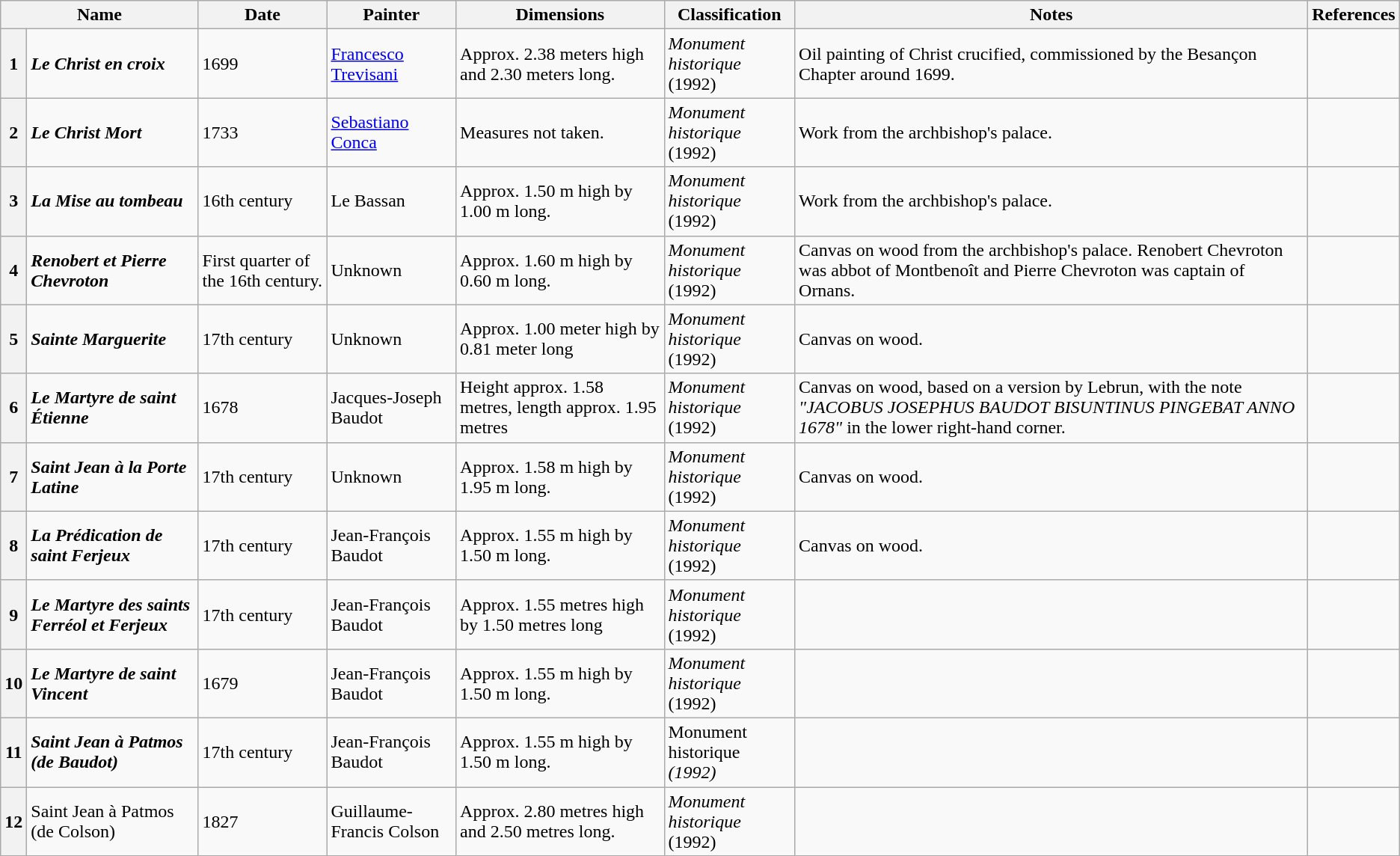<table class="wikitable">
<tr>
<th colspan="2">Name</th>
<th>Date</th>
<th><strong>Painter</strong></th>
<th>Dimensions</th>
<th>Classification</th>
<th>Notes</th>
<th>References</th>
</tr>
<tr>
<th>1</th>
<td><strong><em>Le Christ en croix</em></strong></td>
<td>1699</td>
<td><a href='#'>Francesco Trevisani</a></td>
<td>Approx. 2.38 meters high and 2.30 meters long.</td>
<td><em>Monument historique</em><br>(1992)</td>
<td>Oil painting of Christ crucified, commissioned by the Besançon Chapter around 1699.</td>
<td></td>
</tr>
<tr>
<th>2</th>
<td><strong><em>Le Christ Mort</em></strong></td>
<td>1733</td>
<td><a href='#'>Sebastiano Conca</a></td>
<td>Measures not taken.</td>
<td><em>Monument historique</em><br>(1992)</td>
<td>Work from the archbishop's palace.</td>
<td></td>
</tr>
<tr>
<th>3</th>
<td><strong><em>La Mise au tombeau</em></strong></td>
<td>16th century</td>
<td>Le Bassan</td>
<td>Approx. 1.50 m high by 1.00 m long.</td>
<td><em>Monument historique</em><br>(1992)</td>
<td>Work from the archbishop's palace.</td>
<td></td>
</tr>
<tr>
<th>4</th>
<td><strong><em>Renobert et Pierre Chevroton</em></strong></td>
<td>First quarter of the 16th century.</td>
<td>Unknown</td>
<td>Approx. 1.60 m high by 0.60 m long.</td>
<td><em>Monument historique</em><br>(1992)</td>
<td>Canvas on wood from the archbishop's palace. Renobert Chevroton was abbot of Montbenoît and Pierre Chevroton was captain of Ornans.</td>
<td></td>
</tr>
<tr>
<th>5</th>
<td><strong><em>Sainte Marguerite</em></strong></td>
<td>17th century</td>
<td>Unknown</td>
<td>Approx. 1.00 meter high by 0.81 meter long</td>
<td><em>Monument historique</em><br>(1992)</td>
<td>Canvas on wood.</td>
<td></td>
</tr>
<tr>
<th>6</th>
<td><strong><em>Le Martyre de saint Étienne</em></strong></td>
<td>1678</td>
<td>Jacques-Joseph Baudot</td>
<td>Height approx. 1.58 metres, length approx. 1.95 metres</td>
<td><em>Monument historique</em><br>(1992)</td>
<td>Canvas on wood, based on a version by Lebrun, with the note <em>"JACOBUS JOSEPHUS BAUDOT BISUNTINUS PINGEBAT ANNO 1678"</em> in the lower right-hand corner.</td>
<td></td>
</tr>
<tr>
<th>7</th>
<td><strong><em>Saint Jean à la Porte Latine</em></strong></td>
<td>17th century</td>
<td>Unknown</td>
<td>Approx. 1.58 m high by 1.95 m long.</td>
<td><em>Monument historique</em><br>(1992)</td>
<td>Canvas on wood.</td>
<td></td>
</tr>
<tr>
<th>8</th>
<td><strong><em>La Prédication de saint Ferjeux</em></strong></td>
<td>17th century</td>
<td>Jean-François Baudot</td>
<td>Approx. 1.55 m high by 1.50 m long.</td>
<td><em>Monument historique</em><br>(1992)</td>
<td>Canvas on wood.</td>
<td></td>
</tr>
<tr>
<th>9</th>
<td><strong><em>Le Martyre des saints Ferréol et Ferjeux</em></strong></td>
<td>17th century</td>
<td>Jean-François Baudot</td>
<td>Approx. 1.55 metres high by 1.50 metres long</td>
<td><em>Monument historique</em><br>(1992)</td>
<td></td>
<td></td>
</tr>
<tr>
<th>10</th>
<td><strong><em>Le Martyre de saint Vincent</em></strong></td>
<td>1679</td>
<td>Jean-François Baudot</td>
<td>Approx. 1.55 m high by 1.50 m long.</td>
<td><em>Monument historique</em><br>(1992)</td>
<td></td>
<td></td>
</tr>
<tr>
<th>11</th>
<td><strong><em>Saint Jean à Patmos<strong> (de Baudot)<em></td>
<td>17th century</td>
<td>Jean-François Baudot</td>
<td>Approx. 1.55 m high by 1.50 m long.</td>
<td></em>Monument historique<em><br>(1992)</td>
<td></td>
<td></td>
</tr>
<tr>
<th>12</th>
<td></em></strong>Saint Jean à Patmos</strong> (de Colson)</em></td>
<td>1827</td>
<td>Guillaume-Francis Colson</td>
<td>Approx. 2.80 metres high and 2.50 metres long.</td>
<td><em>Monument historique</em><br>(1992)</td>
<td></td>
<td></td>
</tr>
</table>
